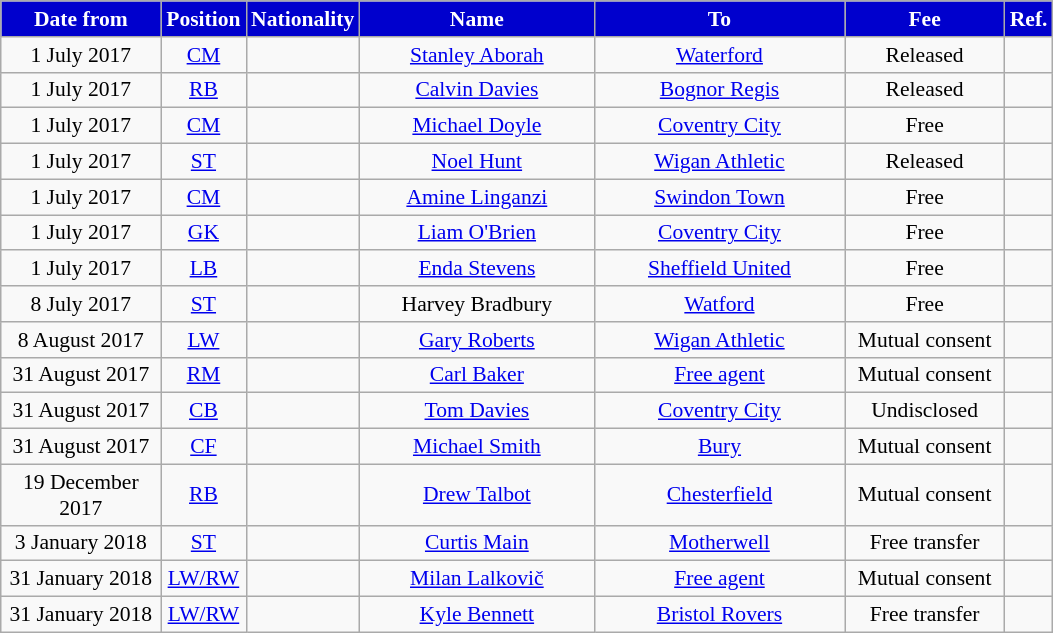<table class="wikitable"  style="text-align:center; font-size:90%; ">
<tr>
<th style="background:mediumblue; color:#FFFFFF; width:100px;">Date from</th>
<th style="background:mediumblue; color:#FFFFFF; width:50px;">Position</th>
<th style="background:mediumblue; color:#FFFFFF; width:50px;">Nationality</th>
<th style="background:mediumblue; color:#FFFFFF; width:150px;">Name</th>
<th style="background:mediumblue; color:#FFFFFF; width:160px;">To</th>
<th style="background:mediumblue; color:#FFFFFF; width:100px;">Fee</th>
<th style="background:mediumblue; color:#FFFFFF; width:25px;">Ref.</th>
</tr>
<tr>
<td>1 July 2017</td>
<td><a href='#'>CM</a></td>
<td></td>
<td><a href='#'>Stanley Aborah</a></td>
<td><a href='#'>Waterford</a></td>
<td>Released</td>
<td></td>
</tr>
<tr>
<td>1 July 2017</td>
<td><a href='#'>RB</a></td>
<td></td>
<td><a href='#'>Calvin Davies</a></td>
<td><a href='#'>Bognor Regis</a></td>
<td>Released</td>
<td></td>
</tr>
<tr>
<td>1 July 2017</td>
<td><a href='#'>CM</a></td>
<td></td>
<td><a href='#'>Michael Doyle</a></td>
<td><a href='#'>Coventry City</a></td>
<td>Free</td>
<td></td>
</tr>
<tr>
<td>1 July 2017</td>
<td><a href='#'>ST</a></td>
<td></td>
<td><a href='#'>Noel Hunt</a></td>
<td><a href='#'>Wigan Athletic</a></td>
<td>Released</td>
<td></td>
</tr>
<tr>
<td>1 July 2017</td>
<td><a href='#'>CM</a></td>
<td></td>
<td><a href='#'>Amine Linganzi</a></td>
<td><a href='#'>Swindon Town</a></td>
<td>Free</td>
<td></td>
</tr>
<tr>
<td>1 July 2017</td>
<td><a href='#'>GK</a></td>
<td></td>
<td><a href='#'>Liam O'Brien</a></td>
<td><a href='#'>Coventry City</a></td>
<td>Free</td>
<td></td>
</tr>
<tr>
<td>1 July 2017</td>
<td><a href='#'>LB</a></td>
<td></td>
<td><a href='#'>Enda Stevens</a></td>
<td><a href='#'>Sheffield United</a></td>
<td>Free</td>
<td></td>
</tr>
<tr>
<td>8 July 2017</td>
<td><a href='#'>ST</a></td>
<td></td>
<td>Harvey Bradbury</td>
<td><a href='#'>Watford</a></td>
<td>Free</td>
<td></td>
</tr>
<tr>
<td>8 August 2017</td>
<td><a href='#'>LW</a></td>
<td></td>
<td><a href='#'>Gary Roberts</a></td>
<td><a href='#'>Wigan Athletic</a></td>
<td>Mutual consent</td>
<td></td>
</tr>
<tr>
<td>31 August 2017</td>
<td><a href='#'>RM</a></td>
<td></td>
<td><a href='#'>Carl Baker</a></td>
<td><a href='#'>Free agent</a></td>
<td>Mutual consent</td>
<td></td>
</tr>
<tr>
<td>31 August 2017</td>
<td><a href='#'>CB</a></td>
<td></td>
<td><a href='#'>Tom Davies</a></td>
<td><a href='#'>Coventry City</a></td>
<td>Undisclosed</td>
<td></td>
</tr>
<tr>
<td>31 August 2017</td>
<td><a href='#'>CF</a></td>
<td></td>
<td><a href='#'>Michael Smith</a></td>
<td><a href='#'>Bury</a></td>
<td>Mutual consent</td>
<td></td>
</tr>
<tr>
<td>19 December 2017</td>
<td><a href='#'>RB</a></td>
<td></td>
<td><a href='#'>Drew Talbot</a></td>
<td><a href='#'>Chesterfield</a></td>
<td>Mutual consent</td>
<td></td>
</tr>
<tr>
<td>3 January 2018</td>
<td><a href='#'>ST</a></td>
<td></td>
<td><a href='#'>Curtis Main</a></td>
<td><a href='#'>Motherwell</a></td>
<td>Free transfer</td>
<td></td>
</tr>
<tr>
<td>31 January 2018</td>
<td><a href='#'>LW/RW</a></td>
<td></td>
<td><a href='#'>Milan Lalkovič</a></td>
<td><a href='#'>Free agent</a></td>
<td>Mutual consent</td>
<td></td>
</tr>
<tr>
<td>31 January 2018</td>
<td><a href='#'>LW/RW</a></td>
<td></td>
<td><a href='#'>Kyle Bennett</a></td>
<td><a href='#'>Bristol Rovers</a></td>
<td>Free transfer</td>
<td></td>
</tr>
</table>
